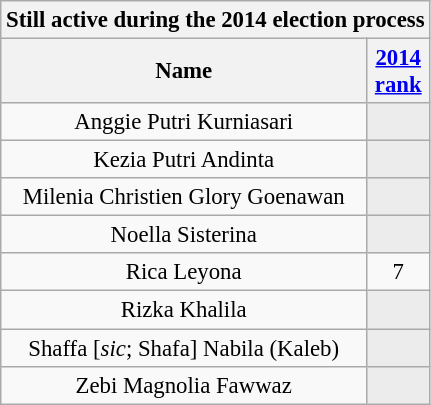<table class="wikitable sortable" style="font-size:95%; text-align:center;">
<tr>
<th colspan=5>Still active during the 2014 election process</th>
</tr>
<tr>
<th>Name</th>
<th><a href='#'>2014<br>rank</a></th>
</tr>
<tr>
<td>Anggie Putri Kurniasari</td>
<td style="background:#ececec; text-align:center; color:gray;"></td>
</tr>
<tr>
<td>Kezia Putri Andinta</td>
<td style="background:#ececec; text-align:center; color:gray;"></td>
</tr>
<tr>
<td>Milenia Christien Glory Goenawan</td>
<td style="background:#ececec; text-align:center; color:gray;"></td>
</tr>
<tr>
<td>Noella Sisterina</td>
<td style="background:#ececec; text-align:center; color:gray;"></td>
</tr>
<tr>
<td>Rica Leyona</td>
<td>7</td>
</tr>
<tr>
<td>Rizka Khalila</td>
<td style="background:#ececec; text-align:center; color:gray;"></td>
</tr>
<tr>
<td>Shaffa [<em>sic</em>; Shafa] Nabila (Kaleb)</td>
<td style="background:#ececec; text-align:center; color:gray;"></td>
</tr>
<tr>
<td>Zebi Magnolia Fawwaz</td>
<td style="background:#ececec; text-align:center; color:gray;"></td>
</tr>
</table>
